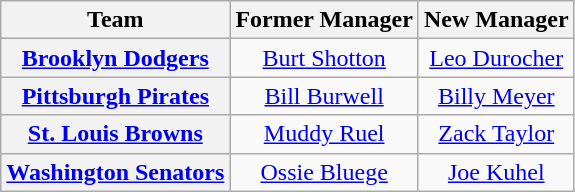<table class="wikitable plainrowheaders" style="text-align:center;">
<tr>
<th>Team</th>
<th>Former Manager</th>
<th>New Manager</th>
</tr>
<tr>
<th scope="row" style="text-align:center;"><a href='#'>Brooklyn Dodgers</a></th>
<td><a href='#'>Burt Shotton</a></td>
<td><a href='#'>Leo Durocher</a></td>
</tr>
<tr>
<th scope="row" style="text-align:center;"><a href='#'>Pittsburgh Pirates</a></th>
<td><a href='#'>Bill Burwell</a></td>
<td><a href='#'>Billy Meyer</a></td>
</tr>
<tr>
<th scope="row" style="text-align:center;"><a href='#'>St. Louis Browns</a></th>
<td><a href='#'>Muddy Ruel</a></td>
<td><a href='#'>Zack Taylor</a></td>
</tr>
<tr>
<th scope="row" style="text-align:center;"><a href='#'>Washington Senators</a></th>
<td><a href='#'>Ossie Bluege</a></td>
<td><a href='#'>Joe Kuhel</a></td>
</tr>
</table>
